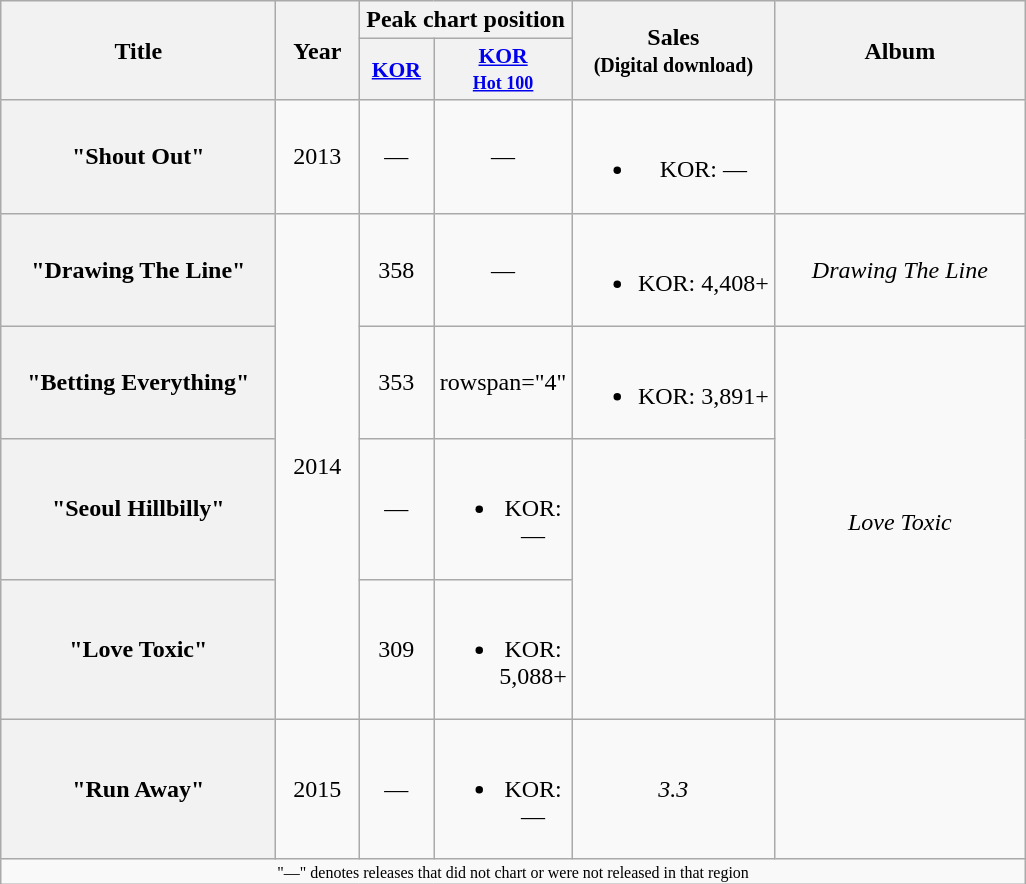<table class="wikitable plainrowheaders" style="text-align:center;">
<tr>
<th scope="col" rowspan="2" style="width:11em;">Title</th>
<th scope="col" rowspan="2" style="width:3em;">Year</th>
<th scope="col" colspan="2">Peak chart position</th>
<th scope="col" rowspan="2">Sales<br><small>(Digital download)</small></th>
<th scope="col" rowspan="2" style="width:10em;">Album</th>
</tr>
<tr>
<th scope="col" style="width:3em;font-size:90%;"><a href='#'>KOR</a><br></th>
<th scope="col" style="width:3em;font-size:90%;"><a href='#'>KOR<br><small>Hot 100</small></a><br></th>
</tr>
<tr>
<th scope="row">"Shout Out"</th>
<td>2013</td>
<td>—</td>
<td>—</td>
<td><br><ul><li>KOR: —</li></ul></td>
<td></td>
</tr>
<tr>
<th scope="row">"Drawing The Line"</th>
<td rowspan="4">2014</td>
<td>358</td>
<td>—</td>
<td><br><ul><li>KOR: 4,408+</li></ul></td>
<td><em>Drawing The Line</em></td>
</tr>
<tr>
<th scope="row">"Betting Everything"</th>
<td>353</td>
<td>rowspan="4" </td>
<td><br><ul><li>KOR: 3,891+</li></ul></td>
<td rowspan="3"><em>Love Toxic</em></td>
</tr>
<tr>
<th scope="row">"Seoul Hillbilly"</th>
<td>—</td>
<td><br><ul><li>KOR: —</li></ul></td>
</tr>
<tr>
<th scope="row">"Love Toxic"</th>
<td>309</td>
<td><br><ul><li>KOR: 5,088+</li></ul></td>
</tr>
<tr>
<th scope="row">"Run Away"</th>
<td>2015</td>
<td>—</td>
<td><br><ul><li>KOR: —</li></ul></td>
<td><em>3.3</em></td>
</tr>
<tr>
<td colspan="6" style="font-size:8pt;">"—" denotes releases that did not chart or were not released in that region</td>
</tr>
</table>
